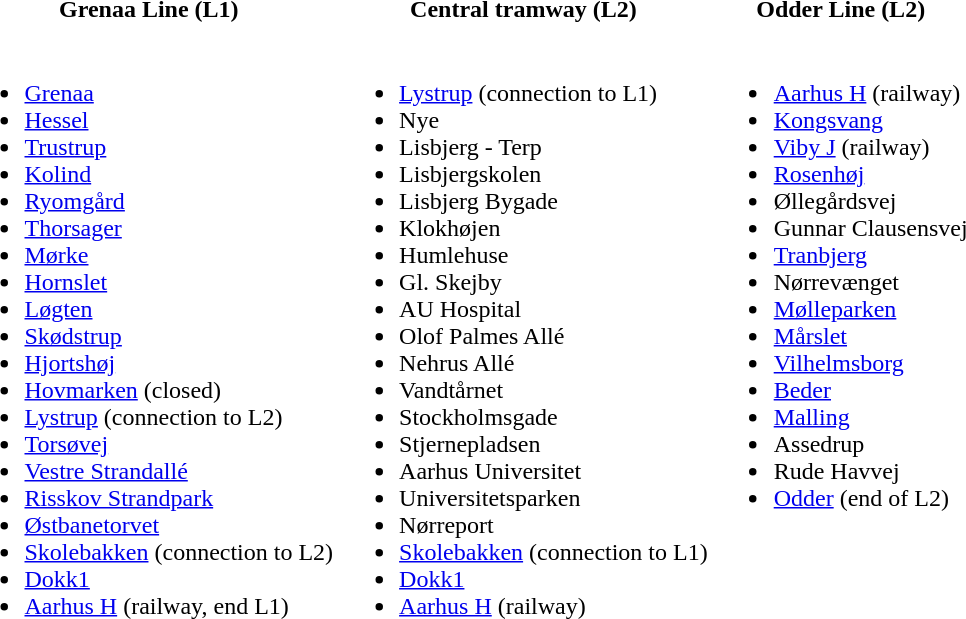<table>
<tr>
<th>Grenaa Line (L1)</th>
<th>Central tramway (L2)</th>
<th>Odder Line (L2)</th>
</tr>
<tr valign=top>
<td><br><ul><li><a href='#'>Grenaa</a></li><li><a href='#'>Hessel</a></li><li><a href='#'>Trustrup</a></li><li><a href='#'>Kolind</a></li><li><a href='#'>Ryomgård</a></li><li><a href='#'>Thorsager</a></li><li><a href='#'>Mørke</a></li><li><a href='#'>Hornslet</a></li><li><a href='#'>Løgten</a></li><li><a href='#'>Skødstrup</a></li><li><a href='#'>Hjortshøj</a></li><li><a href='#'>Hovmarken</a> (closed)</li><li><a href='#'>Lystrup</a> (connection to L2)</li><li><a href='#'>Torsøvej</a></li><li><a href='#'>Vestre Strandallé</a></li><li><a href='#'>Risskov Strandpark</a></li><li><a href='#'>Østbanetorvet</a></li><li><a href='#'>Skolebakken</a> (connection to L2)</li><li><a href='#'>Dokk1</a></li><li><a href='#'>Aarhus H</a> (railway, end L1)</li></ul></td>
<td><br><ul><li><a href='#'>Lystrup</a> (connection to L1)</li><li>Nye</li><li>Lisbjerg - Terp</li><li>Lisbjergskolen</li><li>Lisbjerg Bygade</li><li>Klokhøjen</li><li>Humlehuse</li><li>Gl. Skejby</li><li>AU Hospital</li><li>Olof Palmes Allé</li><li>Nehrus Allé</li><li>Vandtårnet</li><li>Stockholmsgade</li><li>Stjernepladsen</li><li>Aarhus Universitet</li><li>Universitetsparken</li><li>Nørreport</li><li><a href='#'>Skolebakken</a> (connection to L1)</li><li><a href='#'>Dokk1</a></li><li><a href='#'>Aarhus H</a> (railway)</li></ul></td>
<td><br><ul><li><a href='#'>Aarhus H</a> (railway)</li><li><a href='#'>Kongsvang</a></li><li><a href='#'>Viby J</a> (railway)</li><li><a href='#'>Rosenhøj</a></li><li>Øllegårdsvej</li><li>Gunnar Clausensvej</li><li><a href='#'>Tranbjerg</a></li><li>Nørrevænget</li><li><a href='#'>Mølleparken</a></li><li><a href='#'>Mårslet</a></li><li><a href='#'>Vilhelmsborg</a></li><li><a href='#'>Beder</a></li><li><a href='#'>Malling</a></li><li>Assedrup</li><li>Rude Havvej</li><li><a href='#'>Odder</a> (end of L2)</li></ul></td>
</tr>
</table>
